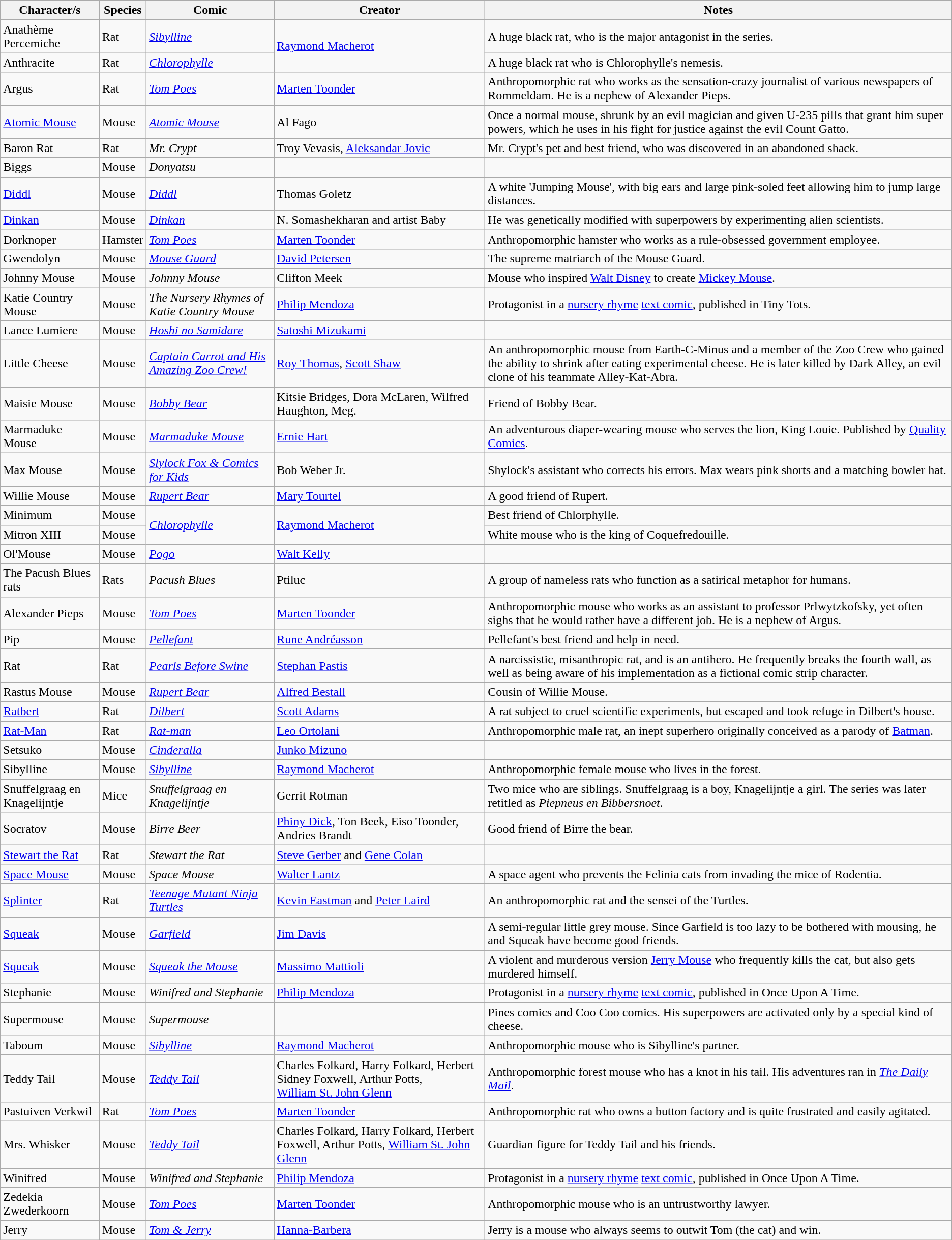<table class="wikitable sortable">
<tr>
<th>Character/s</th>
<th>Species</th>
<th>Comic</th>
<th>Creator</th>
<th>Notes</th>
</tr>
<tr>
<td>Anathème Percemiche</td>
<td>Rat</td>
<td><em><a href='#'>Sibylline</a></em></td>
<td rowspan="2"><a href='#'>Raymond Macherot</a></td>
<td>A huge black rat, who is the major antagonist in the series.</td>
</tr>
<tr>
<td>Anthracite</td>
<td>Rat</td>
<td><em><a href='#'>Chlorophylle</a></em></td>
<td>A huge black rat who is Chlorophylle's nemesis.</td>
</tr>
<tr>
<td>Argus</td>
<td>Rat</td>
<td><em><a href='#'>Tom Poes</a></em></td>
<td><a href='#'>Marten Toonder</a></td>
<td>Anthropomorphic rat who works as the sensation-crazy journalist of various newspapers of Rommeldam. He is a nephew of Alexander Pieps.</td>
</tr>
<tr>
<td><a href='#'>Atomic Mouse</a></td>
<td>Mouse</td>
<td><em><a href='#'>Atomic Mouse</a></em></td>
<td>Al Fago</td>
<td>Once a normal mouse, shrunk by an evil magician and given U-235 pills that grant him super powers, which he uses in his fight for justice against the evil Count Gatto.</td>
</tr>
<tr>
<td>Baron Rat</td>
<td>Rat</td>
<td><em>Mr. Crypt</em></td>
<td>Troy Vevasis, <a href='#'>Aleksandar Jovic</a></td>
<td>Mr. Crypt's pet and best friend, who was discovered in an abandoned shack.</td>
</tr>
<tr>
<td>Biggs</td>
<td>Mouse</td>
<td><em>Donyatsu</em></td>
<td></td>
<td></td>
</tr>
<tr>
<td><a href='#'>Diddl</a></td>
<td>Mouse</td>
<td><em><a href='#'>Diddl</a></em></td>
<td>Thomas Goletz</td>
<td>A white 'Jumping Mouse', with big ears and large pink-soled feet allowing him to jump large distances.</td>
</tr>
<tr>
<td><a href='#'>Dinkan</a></td>
<td>Mouse</td>
<td><em><a href='#'>Dinkan</a></em></td>
<td>N. Somashekharan and artist Baby</td>
<td>He was genetically modified with superpowers by experimenting alien scientists.</td>
</tr>
<tr>
<td>Dorknoper</td>
<td>Hamster</td>
<td><em><a href='#'>Tom Poes</a></em></td>
<td><a href='#'>Marten Toonder</a></td>
<td>Anthropomorphic hamster who works as a rule-obsessed government employee.</td>
</tr>
<tr>
<td>Gwendolyn</td>
<td>Mouse</td>
<td><em><a href='#'>Mouse Guard</a></em></td>
<td><a href='#'>David Petersen</a></td>
<td>The supreme matriarch of the Mouse Guard.</td>
</tr>
<tr>
<td>Johnny Mouse</td>
<td>Mouse</td>
<td><em>Johnny Mouse</em></td>
<td>Clifton Meek</td>
<td>Mouse who inspired <a href='#'>Walt Disney</a> to create <a href='#'>Mickey Mouse</a>.</td>
</tr>
<tr>
<td>Katie Country Mouse</td>
<td>Mouse</td>
<td><em>The Nursery Rhymes of Katie Country Mouse</em></td>
<td><a href='#'>Philip Mendoza</a></td>
<td>Protagonist in a <a href='#'>nursery rhyme</a> <a href='#'>text comic</a>, published in Tiny Tots.</td>
</tr>
<tr>
<td>Lance Lumiere</td>
<td>Mouse</td>
<td><em><a href='#'>Hoshi no Samidare</a></em></td>
<td><a href='#'>Satoshi Mizukami</a></td>
<td></td>
</tr>
<tr>
<td>Little Cheese</td>
<td>Mouse</td>
<td><em><a href='#'>Captain Carrot and His Amazing Zoo Crew!</a></em></td>
<td><a href='#'>Roy Thomas</a>, <a href='#'>Scott Shaw</a></td>
<td>An anthropomorphic mouse from Earth-C-Minus and a member of the Zoo Crew who gained the ability to shrink after eating experimental cheese. He is later killed by Dark Alley, an evil clone of his teammate Alley-Kat-Abra.</td>
</tr>
<tr>
<td>Maisie Mouse</td>
<td>Mouse</td>
<td><em><a href='#'>Bobby Bear</a></em></td>
<td>Kitsie Bridges, Dora McLaren, Wilfred Haughton, Meg.</td>
<td>Friend of Bobby Bear.</td>
</tr>
<tr>
<td>Marmaduke Mouse</td>
<td>Mouse</td>
<td><em><a href='#'>Marmaduke Mouse</a></em></td>
<td><a href='#'>Ernie Hart</a></td>
<td>An adventurous diaper-wearing mouse who serves the lion, King Louie. Published by <a href='#'>Quality Comics</a>.</td>
</tr>
<tr>
<td>Max Mouse</td>
<td>Mouse</td>
<td><em><a href='#'>Slylock Fox & Comics for Kids</a></em></td>
<td>Bob Weber Jr.</td>
<td>Shylock's assistant who corrects his errors. Max wears pink shorts and a matching bowler hat.</td>
</tr>
<tr>
<td>Willie Mouse</td>
<td>Mouse</td>
<td><em><a href='#'>Rupert Bear</a></em></td>
<td><a href='#'>Mary Tourtel</a></td>
<td>A good friend of Rupert.</td>
</tr>
<tr>
<td>Minimum</td>
<td>Mouse</td>
<td rowspan="2"><em><a href='#'>Chlorophylle</a></em></td>
<td rowspan="2"><a href='#'>Raymond Macherot</a></td>
<td>Best friend of Chlorphylle.</td>
</tr>
<tr>
<td>Mitron XIII</td>
<td>Mouse</td>
<td>White mouse who is the king of Coquefredouille.</td>
</tr>
<tr>
<td>Ol'Mouse</td>
<td>Mouse</td>
<td><em><a href='#'>Pogo</a></em></td>
<td><a href='#'>Walt Kelly</a></td>
<td></td>
</tr>
<tr>
<td>The Pacush Blues rats</td>
<td>Rats</td>
<td><em>Pacush Blues</em></td>
<td>Ptiluc</td>
<td>A group of nameless rats who function as a satirical metaphor for humans.</td>
</tr>
<tr>
<td>Alexander Pieps</td>
<td>Mouse</td>
<td><em><a href='#'>Tom Poes</a></em></td>
<td><a href='#'>Marten Toonder</a></td>
<td>Anthropomorphic mouse who works as an assistant to professor Prlwytzkofsky, yet often sighs that he would rather have a different job. He is a nephew of Argus.</td>
</tr>
<tr>
<td>Pip</td>
<td>Mouse</td>
<td><em><a href='#'>Pellefant</a></em></td>
<td><a href='#'>Rune Andréasson</a></td>
<td>Pellefant's best friend and help in need.</td>
</tr>
<tr>
<td>Rat</td>
<td>Rat</td>
<td><em><a href='#'>Pearls Before Swine</a></em></td>
<td><a href='#'>Stephan Pastis</a></td>
<td>A narcissistic, misanthropic rat, and is an antihero. He frequently breaks the fourth wall, as well as being aware of his implementation as a fictional comic strip character.</td>
</tr>
<tr>
<td>Rastus Mouse</td>
<td>Mouse</td>
<td><em><a href='#'>Rupert Bear</a></em></td>
<td><a href='#'>Alfred Bestall</a></td>
<td>Cousin of Willie Mouse.</td>
</tr>
<tr>
<td><a href='#'>Ratbert</a></td>
<td>Rat</td>
<td><em><a href='#'>Dilbert</a></em></td>
<td><a href='#'>Scott Adams</a></td>
<td>A rat subject to cruel scientific experiments, but escaped and took refuge in Dilbert's house.</td>
</tr>
<tr>
<td><a href='#'>Rat-Man</a></td>
<td>Rat</td>
<td><em><a href='#'>Rat-man</a></em></td>
<td><a href='#'>Leo Ortolani</a></td>
<td>Anthropomorphic male rat, an inept superhero originally conceived as a parody of <a href='#'>Batman</a>.</td>
</tr>
<tr>
<td>Setsuko</td>
<td>Mouse</td>
<td><em><a href='#'>Cinderalla</a></em></td>
<td><a href='#'>Junko Mizuno</a></td>
<td></td>
</tr>
<tr>
<td>Sibylline</td>
<td>Mouse</td>
<td><em><a href='#'>Sibylline</a></em></td>
<td><a href='#'>Raymond Macherot</a></td>
<td>Anthropomorphic female mouse who lives in the forest.</td>
</tr>
<tr>
<td>Snuffelgraag en Knagelijntje</td>
<td>Mice</td>
<td><em>Snuffelgraag en Knagelijntje</em></td>
<td>Gerrit Rotman</td>
<td>Two mice who are siblings. Snuffelgraag is a boy, Knagelijntje a girl. The series was later retitled as <em>Piepneus en Bibbersnoet</em>.</td>
</tr>
<tr>
<td>Socratov</td>
<td>Mouse</td>
<td><em>Birre Beer</em></td>
<td><a href='#'>Phiny Dick</a>, Ton Beek, Eiso Toonder, Andries Brandt</td>
<td>Good friend of Birre the bear.</td>
</tr>
<tr>
<td><a href='#'>Stewart the Rat</a></td>
<td>Rat</td>
<td><em>Stewart the Rat</em></td>
<td><a href='#'>Steve Gerber</a> and <a href='#'>Gene Colan</a></td>
<td></td>
</tr>
<tr>
<td><a href='#'>Space Mouse</a></td>
<td>Mouse</td>
<td><em>Space Mouse</em></td>
<td><a href='#'>Walter Lantz</a></td>
<td>A space agent who prevents the Felinia cats from invading the mice of Rodentia.</td>
</tr>
<tr>
<td><a href='#'>Splinter</a></td>
<td>Rat</td>
<td><em><a href='#'>Teenage Mutant Ninja Turtles</a></em></td>
<td><a href='#'>Kevin Eastman</a> and <a href='#'>Peter Laird</a></td>
<td>An anthropomorphic rat and the sensei of the Turtles.</td>
</tr>
<tr>
<td><a href='#'>Squeak</a></td>
<td>Mouse</td>
<td><em><a href='#'>Garfield</a></em></td>
<td><a href='#'>Jim Davis</a></td>
<td>A semi-regular little grey mouse. Since Garfield is too lazy to be bothered with mousing, he and Squeak have become good friends.</td>
</tr>
<tr>
<td><a href='#'>Squeak</a></td>
<td>Mouse</td>
<td><em><a href='#'>Squeak the Mouse</a></em></td>
<td><a href='#'>Massimo Mattioli</a></td>
<td>A violent and murderous version <a href='#'>Jerry Mouse</a> who frequently kills the cat, but also gets murdered himself.</td>
</tr>
<tr>
<td>Stephanie</td>
<td>Mouse</td>
<td><em>Winifred and Stephanie</em></td>
<td><a href='#'>Philip Mendoza</a></td>
<td>Protagonist in a <a href='#'>nursery rhyme</a> <a href='#'>text comic</a>, published in Once Upon A Time.</td>
</tr>
<tr>
<td>Supermouse</td>
<td>Mouse</td>
<td><em>Supermouse</em></td>
<td></td>
<td>Pines comics and Coo Coo comics. His superpowers are activated only by a special kind of cheese.</td>
</tr>
<tr>
<td>Taboum</td>
<td>Mouse</td>
<td><em><a href='#'>Sibylline</a></em></td>
<td><a href='#'>Raymond Macherot</a></td>
<td>Anthropomorphic mouse who is Sibylline's partner.</td>
</tr>
<tr>
<td>Teddy Tail</td>
<td>Mouse</td>
<td><em><a href='#'>Teddy Tail</a></em></td>
<td>Charles Folkard, Harry Folkard, Herbert Sidney Foxwell, Arthur Potts,<br><a href='#'>William St. John Glenn</a></td>
<td>Anthropomorphic forest mouse who has a knot in his tail. His adventures ran in <em><a href='#'>The Daily Mail</a></em>.</td>
</tr>
<tr>
<td>Pastuiven Verkwil</td>
<td>Rat</td>
<td><em><a href='#'>Tom Poes</a></em></td>
<td><a href='#'>Marten Toonder</a></td>
<td>Anthropomorphic rat who owns a button factory and is quite frustrated and easily agitated.</td>
</tr>
<tr>
<td>Mrs. Whisker</td>
<td>Mouse</td>
<td><em><a href='#'>Teddy Tail</a></em></td>
<td>Charles Folkard, Harry Folkard, Herbert Foxwell, Arthur Potts, <a href='#'>William St. John Glenn</a></td>
<td>Guardian figure for Teddy Tail and his friends.</td>
</tr>
<tr>
<td>Winifred</td>
<td>Mouse</td>
<td><em>Winifred and Stephanie</em></td>
<td><a href='#'>Philip Mendoza</a></td>
<td>Protagonist in a <a href='#'>nursery rhyme</a> <a href='#'>text comic</a>, published in Once Upon A Time.</td>
</tr>
<tr>
<td>Zedekia Zwederkoorn</td>
<td>Mouse</td>
<td><em><a href='#'>Tom Poes</a></em></td>
<td><a href='#'>Marten Toonder</a></td>
<td>Anthropomorphic mouse who is an untrustworthy lawyer.</td>
</tr>
<tr>
<td>Jerry</td>
<td>Mouse</td>
<td><em><a href='#'>Tom & Jerry</a></em></td>
<td><a href='#'>Hanna-Barbera</a></td>
<td>Jerry is a mouse who always seems to outwit Tom (the cat) and win.</td>
</tr>
</table>
